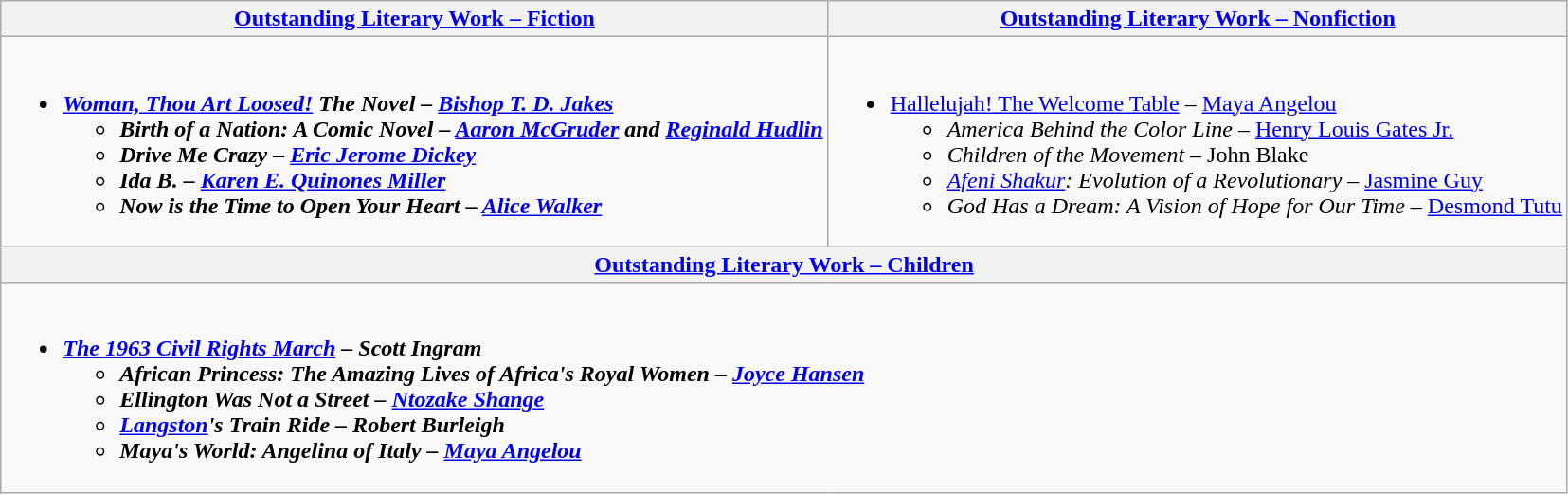<table class="wikitable">
<tr>
<th><a href='#'>Outstanding Literary Work – Fiction</a></th>
<th><a href='#'>Outstanding Literary Work – Nonfiction</a></th>
</tr>
<tr>
<td><br><ul><li><strong><em><a href='#'>Woman, Thou Art Loosed!</a> The Novel<em> – <a href='#'>Bishop T. D. Jakes</a><strong><ul><li></em>Birth of a Nation: A Comic Novel<em>  – <a href='#'>Aaron McGruder</a> and <a href='#'>Reginald Hudlin</a></li><li></em>Drive Me Crazy<em> – <a href='#'>Eric Jerome Dickey</a></li><li></em>Ida B.<em> – <a href='#'>Karen E. Quinones Miller</a></li><li></em>Now is the Time to Open Your Heart<em> – <a href='#'>Alice Walker</a></li></ul></li></ul></td>
<td><br><ul><li></em></strong><a href='#'>Hallelujah! The Welcome Table</a></em> – <a href='#'>Maya Angelou</a></strong><ul><li><em>America Behind the Color Line</em> – <a href='#'>Henry Louis Gates Jr.</a></li><li><em>Children of the Movement</em> – John Blake</li><li><em><a href='#'>Afeni Shakur</a>: Evolution of a Revolutionary</em> – <a href='#'>Jasmine Guy</a></li><li><em>God Has a Dream: A Vision of Hope for Our Time</em> – <a href='#'>Desmond Tutu</a></li></ul></li></ul></td>
</tr>
<tr>
<th colspan="2"><a href='#'>Outstanding Literary Work – Children</a></th>
</tr>
<tr>
<td colspan="2"><br><ul><li><strong><em><a href='#'>The 1963 Civil Rights March</a><em> – Scott Ingram<strong><ul><li></em>African Princess: The Amazing Lives of Africa's Royal Women<em> – <a href='#'>Joyce Hansen</a></li><li></em>Ellington Was Not a Street<em> – <a href='#'>Ntozake Shange</a></li><li></em><a href='#'>Langston</a>'s Train Ride<em> – Robert Burleigh</li><li></em>Maya's World: Angelina of Italy<em> – <a href='#'>Maya Angelou</a></li></ul></li></ul></td>
</tr>
</table>
